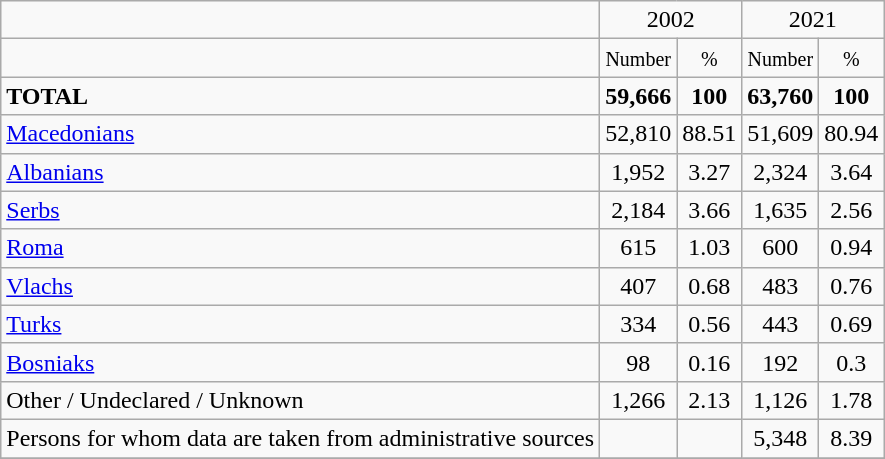<table class="wikitable">
<tr>
<td></td>
<td colspan="2" align="center">2002</td>
<td colspan="2" align="center">2021</td>
</tr>
<tr>
<td></td>
<td align="center"><small>Number</small></td>
<td align="center"><small>%</small></td>
<td align="center"><small>Number</small></td>
<td align="center"><small>%</small></td>
</tr>
<tr>
<td><strong>TOTAL</strong></td>
<td align="center"><strong>59,666</strong></td>
<td align="center"><strong>100</strong></td>
<td align="center"><strong>63,760</strong></td>
<td align="center"><strong>100</strong></td>
</tr>
<tr>
<td><a href='#'>Macedonians</a></td>
<td align="center">52,810</td>
<td align="center">88.51</td>
<td align="center">51,609</td>
<td align="center">80.94</td>
</tr>
<tr>
<td><a href='#'>Albanians</a></td>
<td align="center">1,952</td>
<td align="center">3.27</td>
<td align="center">2,324</td>
<td align="center">3.64</td>
</tr>
<tr>
<td><a href='#'>Serbs</a></td>
<td align="center">2,184</td>
<td align="center">3.66</td>
<td align="center">1,635</td>
<td align="center">2.56</td>
</tr>
<tr>
<td><a href='#'>Roma</a></td>
<td align="center">615</td>
<td align="center">1.03</td>
<td align="center">600</td>
<td align="center">0.94</td>
</tr>
<tr>
<td><a href='#'>Vlachs</a></td>
<td align="center">407</td>
<td align="center">0.68</td>
<td align="center">483</td>
<td align="center">0.76</td>
</tr>
<tr>
<td><a href='#'>Turks</a></td>
<td align="center">334</td>
<td align="center">0.56</td>
<td align="center">443</td>
<td align="center">0.69</td>
</tr>
<tr>
<td><a href='#'>Bosniaks</a></td>
<td align="center">98</td>
<td align="center">0.16</td>
<td align="center">192</td>
<td align="center">0.3</td>
</tr>
<tr>
<td>Other / Undeclared / Unknown</td>
<td align="center">1,266</td>
<td align="center">2.13</td>
<td align="center">1,126</td>
<td align="center">1.78</td>
</tr>
<tr>
<td>Persons for whom data are taken from administrative sources</td>
<td align="center"></td>
<td align="center"></td>
<td align="center">5,348</td>
<td align="center">8.39</td>
</tr>
<tr>
</tr>
</table>
